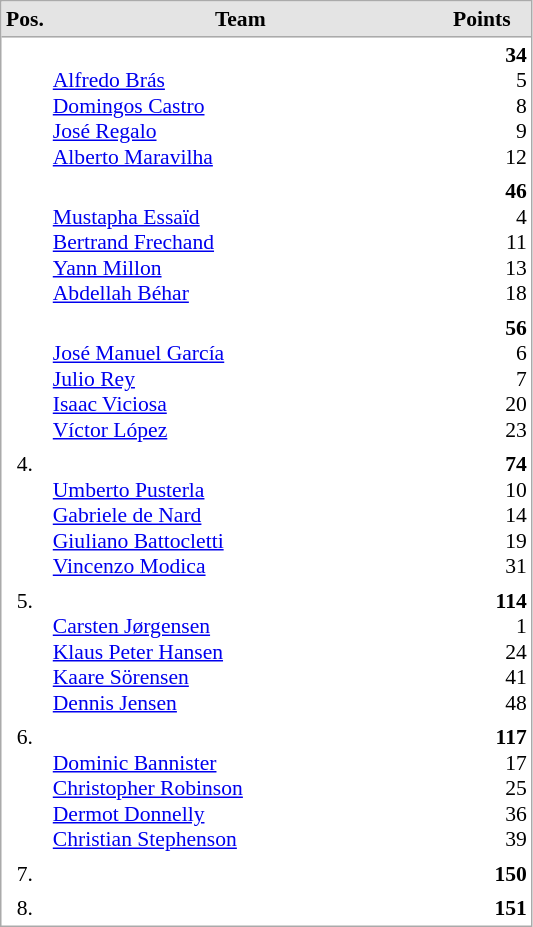<table cellspacing="0" cellpadding="3" style="border:1px solid #AAAAAA;font-size:90%">
<tr bgcolor="#E4E4E4">
<th style="border-bottom:1px solid #AAAAAA" width=10>Pos.</th>
<th style="border-bottom:1px solid #AAAAAA" width=250>Team</th>
<th style="border-bottom:1px solid #AAAAAA" width=60>Points</th>
</tr>
<tr align="center">
<td align="center" valign="top"></td>
<td align="left"> <br> <a href='#'>Alfredo Brás</a> <br> <a href='#'>Domingos Castro</a> <br> <a href='#'>José Regalo</a> <br> <a href='#'>Alberto Maravilha</a></td>
<td align="right"><strong>34</strong> <br> 5 <br> 8 <br> 9 <br> 12</td>
</tr>
<tr align="center">
<td align="center" valign="top"></td>
<td align="left"> <br> <a href='#'>Mustapha Essaïd</a> <br> <a href='#'>Bertrand Frechand</a> <br> <a href='#'>Yann Millon</a> <br> <a href='#'>Abdellah Béhar</a></td>
<td align="right"><strong>46</strong> <br> 4 <br> 11 <br> 13 <br> 18</td>
</tr>
<tr align="center">
<td align="center" valign="top"></td>
<td align="left"> <br> <a href='#'>José Manuel García</a> <br> <a href='#'>Julio Rey</a> <br> <a href='#'>Isaac Viciosa</a> <br> <a href='#'>Víctor López</a></td>
<td align="right"><strong>56</strong> <br> 6 <br> 7 <br> 20 <br> 23</td>
</tr>
<tr align="center">
<td align="center" valign="top">4.</td>
<td align="left"> <br> <a href='#'>Umberto Pusterla</a> <br> <a href='#'>Gabriele de Nard</a> <br> <a href='#'>Giuliano Battocletti</a> <br> <a href='#'>Vincenzo Modica</a></td>
<td align="right"><strong>74</strong> <br> 10 <br> 14 <br> 19 <br> 31</td>
</tr>
<tr align="center">
<td align="center" valign="top">5.</td>
<td align="left"> <br> <a href='#'>Carsten Jørgensen</a> <br> <a href='#'>Klaus Peter Hansen</a> <br> <a href='#'>Kaare Sörensen</a> <br> <a href='#'>Dennis Jensen</a></td>
<td align="right"><strong>114</strong> <br> 1 <br> 24 <br> 41 <br> 48</td>
</tr>
<tr align="center">
<td align="center" valign="top">6.</td>
<td align="left"> <br> <a href='#'>Dominic Bannister</a> <br> <a href='#'>Christopher Robinson</a> <br> <a href='#'>Dermot Donnelly</a> <br> <a href='#'>Christian Stephenson</a></td>
<td align="right"><strong>117</strong> <br> 17 <br> 25 <br> 36 <br> 39</td>
</tr>
<tr align="center">
<td align="center" valign="top">7.</td>
<td align="left"></td>
<td align="right"><strong>150</strong></td>
</tr>
<tr align="center">
<td align="center" valign="top">8.</td>
<td align="left"></td>
<td align="right"><strong>151</strong></td>
</tr>
</table>
